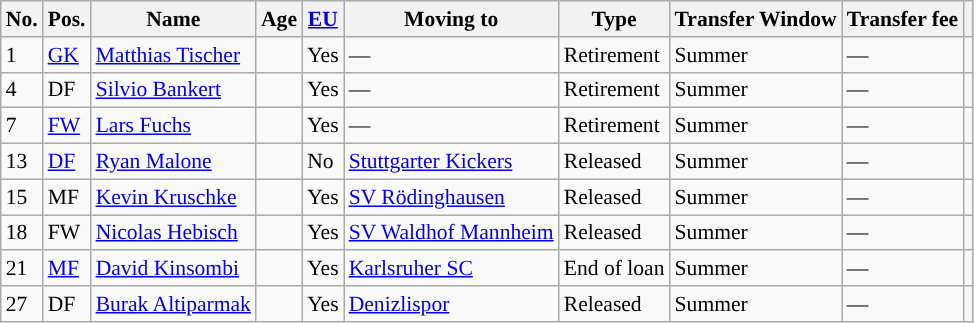<table class="wikitable" Style="font-size:90%">
<tr>
<th>No.</th>
<th>Pos.</th>
<th>Name</th>
<th>Age</th>
<th><a href='#'>EU</a></th>
<th>Moving to</th>
<th>Type</th>
<th>Transfer Window</th>
<th>Transfer fee</th>
<th></th>
</tr>
<tr>
<td>1</td>
<td><a href='#'>GK</a></td>
<td> <a href='#'>Matthias Tischer</a></td>
<td></td>
<td>Yes</td>
<td>—</td>
<td>Retirement</td>
<td>Summer</td>
<td>—</td>
<td></td>
</tr>
<tr>
<td>4</td>
<td>DF</td>
<td> <a href='#'>Silvio Bankert</a></td>
<td></td>
<td>Yes</td>
<td>—</td>
<td>Retirement</td>
<td>Summer</td>
<td>—</td>
<td></td>
</tr>
<tr>
<td>7</td>
<td><a href='#'>FW</a></td>
<td> <a href='#'>Lars Fuchs</a></td>
<td></td>
<td>Yes</td>
<td>—</td>
<td>Retirement</td>
<td>Summer</td>
<td>—</td>
<td></td>
</tr>
<tr>
<td>13</td>
<td><a href='#'>DF</a></td>
<td> <a href='#'>Ryan Malone</a></td>
<td></td>
<td>No</td>
<td><a href='#'>Stuttgarter Kickers</a></td>
<td>Released</td>
<td>Summer</td>
<td>—</td>
<td></td>
</tr>
<tr>
<td>15</td>
<td>MF</td>
<td> <a href='#'>Kevin Kruschke</a></td>
<td></td>
<td>Yes</td>
<td><a href='#'>SV Rödinghausen</a></td>
<td>Released</td>
<td>Summer</td>
<td>—</td>
<td></td>
</tr>
<tr>
<td>18</td>
<td>FW</td>
<td> <a href='#'>Nicolas Hebisch</a></td>
<td></td>
<td>Yes</td>
<td><a href='#'>SV Waldhof Mannheim</a></td>
<td>Released</td>
<td>Summer</td>
<td>—</td>
<td></td>
</tr>
<tr>
<td>21</td>
<td><a href='#'>MF</a></td>
<td> <a href='#'>David Kinsombi</a></td>
<td></td>
<td>Yes</td>
<td><a href='#'>Karlsruher SC</a></td>
<td>End of loan</td>
<td>Summer</td>
<td>—</td>
<td></td>
</tr>
<tr>
<td>27</td>
<td>DF</td>
<td> <a href='#'>Burak Altiparmak</a></td>
<td></td>
<td>Yes</td>
<td><a href='#'>Denizlispor</a></td>
<td>Released</td>
<td>Summer</td>
<td>—</td>
<td></td>
</tr>
</table>
